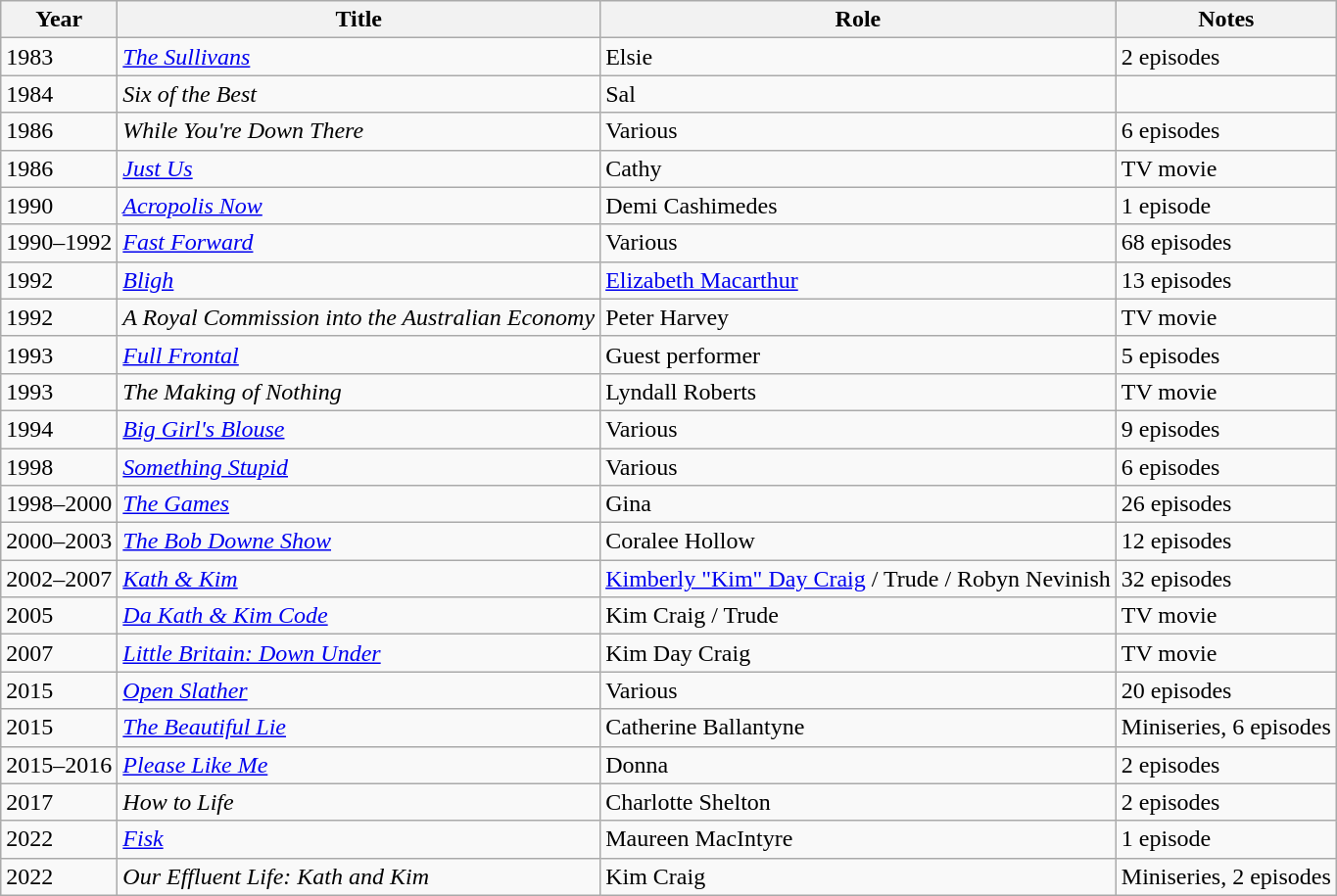<table class="wikitable sortable">
<tr>
<th>Year</th>
<th>Title</th>
<th>Role</th>
<th>Notes</th>
</tr>
<tr>
<td>1983</td>
<td><em><a href='#'>The Sullivans</a></em></td>
<td>Elsie</td>
<td>2 episodes</td>
</tr>
<tr>
<td>1984</td>
<td><em>Six of the Best</em></td>
<td>Sal</td>
<td></td>
</tr>
<tr>
<td>1986</td>
<td><em>While You're Down There</em></td>
<td>Various</td>
<td>6 episodes</td>
</tr>
<tr>
<td>1986</td>
<td><em><a href='#'>Just Us</a></em></td>
<td>Cathy</td>
<td>TV movie</td>
</tr>
<tr>
<td>1990</td>
<td><em><a href='#'>Acropolis Now</a></em></td>
<td>Demi Cashimedes</td>
<td>1 episode</td>
</tr>
<tr>
<td>1990–1992</td>
<td><em><a href='#'>Fast Forward</a></em></td>
<td>Various</td>
<td>68 episodes</td>
</tr>
<tr>
<td>1992</td>
<td><em><a href='#'>Bligh</a></em></td>
<td><a href='#'>Elizabeth Macarthur</a></td>
<td>13 episodes</td>
</tr>
<tr>
<td>1992</td>
<td><em>A Royal Commission into the Australian Economy</em></td>
<td>Peter Harvey</td>
<td>TV movie</td>
</tr>
<tr>
<td>1993</td>
<td><em><a href='#'>Full Frontal</a></em></td>
<td>Guest performer</td>
<td>5 episodes</td>
</tr>
<tr>
<td>1993</td>
<td><em>The Making of Nothing</em></td>
<td>Lyndall Roberts</td>
<td>TV movie</td>
</tr>
<tr>
<td>1994</td>
<td><em><a href='#'>Big Girl's Blouse</a></em></td>
<td>Various</td>
<td>9 episodes</td>
</tr>
<tr>
<td>1998</td>
<td><em><a href='#'>Something Stupid</a></em></td>
<td>Various</td>
<td>6 episodes</td>
</tr>
<tr>
<td>1998–2000</td>
<td><em><a href='#'>The Games</a></em></td>
<td>Gina</td>
<td>26 episodes</td>
</tr>
<tr>
<td>2000–2003</td>
<td><em><a href='#'>The Bob Downe Show</a></em></td>
<td>Coralee Hollow</td>
<td>12 episodes</td>
</tr>
<tr>
<td>2002–2007</td>
<td><em><a href='#'>Kath & Kim</a></em></td>
<td><a href='#'>Kimberly "Kim" Day Craig</a> / Trude / Robyn Nevinish</td>
<td>32 episodes</td>
</tr>
<tr>
<td>2005</td>
<td><em><a href='#'>Da Kath & Kim Code</a></em></td>
<td>Kim Craig / Trude</td>
<td>TV movie</td>
</tr>
<tr>
<td>2007</td>
<td><em><a href='#'>Little Britain: Down Under</a></em></td>
<td>Kim Day Craig</td>
<td>TV movie</td>
</tr>
<tr>
<td>2015</td>
<td><em><a href='#'>Open Slather</a></em></td>
<td>Various</td>
<td>20 episodes</td>
</tr>
<tr>
<td>2015</td>
<td><em><a href='#'>The Beautiful Lie</a></em></td>
<td>Catherine Ballantyne</td>
<td>Miniseries, 6 episodes</td>
</tr>
<tr>
<td>2015–2016</td>
<td><em><a href='#'>Please Like Me</a></em></td>
<td>Donna</td>
<td>2 episodes</td>
</tr>
<tr>
<td>2017</td>
<td><em>How to Life</em></td>
<td>Charlotte Shelton</td>
<td>2 episodes</td>
</tr>
<tr>
<td>2022</td>
<td><em><a href='#'>Fisk</a></em></td>
<td>Maureen MacIntyre</td>
<td>1 episode</td>
</tr>
<tr>
<td>2022</td>
<td><em>Our Effluent Life: Kath and Kim</em></td>
<td>Kim Craig</td>
<td>Miniseries, 2 episodes</td>
</tr>
</table>
